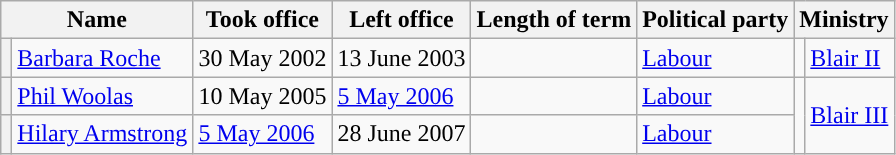<table class="wikitable">
<tr>
<th colspan=2>Name</th>
<th>Took office</th>
<th>Left office</th>
<th>Length of term</th>
<th>Political party</th>
<th colspan="2">Ministry</th>
</tr>
<tr>
<th style="background-color: "></th>
<td><a href='#'>Barbara Roche</a></td>
<td>30 May 2002</td>
<td>13 June 2003</td>
<td></td>
<td><a href='#'>Labour</a></td>
<td style="background-color: "></td>
<td><a href='#'>Blair II</a></td>
</tr>
<tr>
<th style="background-color: "></th>
<td><a href='#'>Phil Woolas</a></td>
<td>10 May 2005</td>
<td><a href='#'>5 May 2006</a></td>
<td></td>
<td><a href='#'>Labour</a></td>
<td rowspan="2" style="background-color: "></td>
<td rowspan="2" ><a href='#'>Blair III</a></td>
</tr>
<tr>
<th style="background-color: "></th>
<td><a href='#'>Hilary Armstrong</a></td>
<td><a href='#'>5 May 2006</a></td>
<td>28 June 2007</td>
<td></td>
<td><a href='#'>Labour</a></td>
</tr>
</table>
